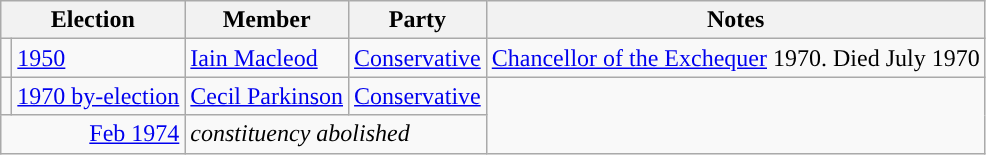<table class="wikitable">
<tr>
<th colspan="2">Election</th>
<th>Member</th>
<th>Party</th>
<th>Notes</th>
</tr>
<tr>
<td style="color:inherit;background-color: "></td>
<td><a href='#'>1950</a></td>
<td><a href='#'>Iain Macleod</a></td>
<td><a href='#'>Conservative</a></td>
<td><a href='#'>Chancellor of the Exchequer</a> 1970.  Died July 1970</td>
</tr>
<tr>
<td style="color:inherit;background-color: "></td>
<td><a href='#'>1970 by-election</a></td>
<td><a href='#'>Cecil Parkinson</a></td>
<td><a href='#'>Conservative</a></td>
</tr>
<tr>
<td colspan=2 align="right"><a href='#'>Feb 1974</a></td>
<td colspan="2"><em>constituency abolished</em></td>
</tr>
</table>
